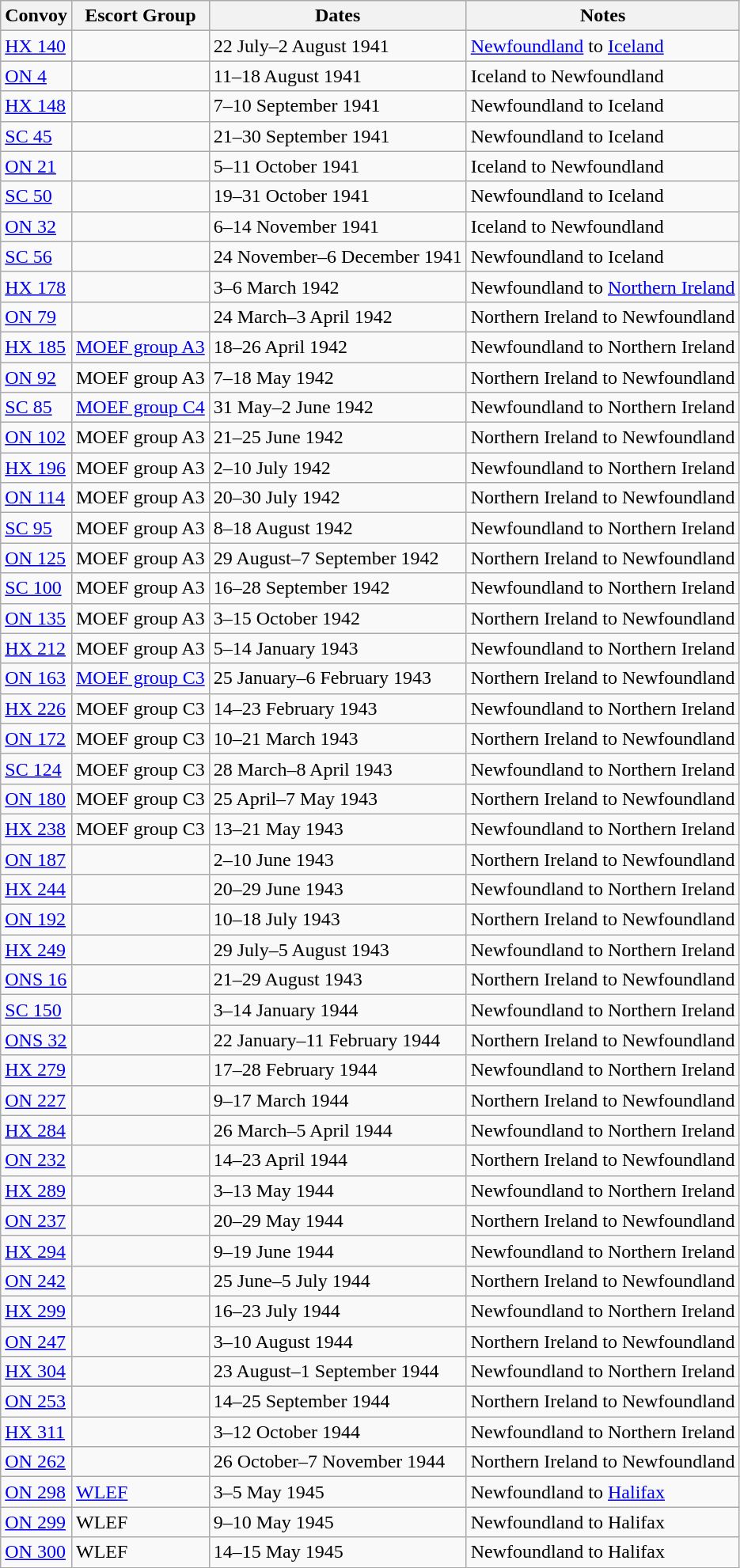<table class="wikitable">
<tr>
<th>Convoy</th>
<th>Escort Group</th>
<th>Dates</th>
<th>Notes</th>
</tr>
<tr>
<td><a href='#'>HX 140</a></td>
<td></td>
<td>22 July–2 August 1941</td>
<td><a href='#'>Newfoundland</a> to <a href='#'>Iceland</a></td>
</tr>
<tr>
<td><a href='#'>ON 4</a></td>
<td></td>
<td>11–18 August 1941</td>
<td>Iceland to Newfoundland</td>
</tr>
<tr>
<td><a href='#'>HX 148</a></td>
<td></td>
<td>7–10 September 1941</td>
<td>Newfoundland to Iceland</td>
</tr>
<tr>
<td><a href='#'>SC 45</a></td>
<td></td>
<td>21–30 September 1941</td>
<td>Newfoundland to Iceland</td>
</tr>
<tr>
<td><a href='#'>ON 21</a></td>
<td></td>
<td>5–11 October 1941</td>
<td>Iceland to Newfoundland</td>
</tr>
<tr>
<td><a href='#'>SC 50</a></td>
<td></td>
<td>19–31 October 1941</td>
<td>Newfoundland to Iceland</td>
</tr>
<tr>
<td><a href='#'>ON 32</a></td>
<td></td>
<td>6–14 November 1941</td>
<td>Iceland to Newfoundland</td>
</tr>
<tr>
<td><a href='#'>SC 56</a></td>
<td></td>
<td>24 November–6 December 1941</td>
<td>Newfoundland to Iceland</td>
</tr>
<tr>
<td><a href='#'>HX 178</a></td>
<td></td>
<td>3–6 March 1942</td>
<td>Newfoundland to <a href='#'>Northern Ireland</a></td>
</tr>
<tr>
<td><a href='#'>ON 79</a></td>
<td></td>
<td>24 March–3 April 1942</td>
<td>Northern Ireland to Newfoundland</td>
</tr>
<tr>
<td><a href='#'>HX 185</a></td>
<td><a href='#'>MOEF group A3</a></td>
<td>18–26 April 1942</td>
<td>Newfoundland to Northern Ireland</td>
</tr>
<tr>
<td><a href='#'>ON 92</a></td>
<td>MOEF group A3</td>
<td>7–18 May 1942</td>
<td>Northern Ireland to Newfoundland</td>
</tr>
<tr>
<td><a href='#'>SC 85</a></td>
<td><a href='#'>MOEF group C4</a></td>
<td>31 May–2 June 1942</td>
<td>Newfoundland to Northern Ireland</td>
</tr>
<tr>
<td><a href='#'>ON 102</a></td>
<td>MOEF group A3</td>
<td>21–25 June 1942</td>
<td>Northern Ireland to Newfoundland</td>
</tr>
<tr>
<td><a href='#'>HX 196</a></td>
<td>MOEF group A3</td>
<td>2–10 July 1942</td>
<td>Newfoundland to Northern Ireland</td>
</tr>
<tr>
<td><a href='#'>ON 114</a></td>
<td>MOEF group A3</td>
<td>20–30 July 1942</td>
<td>Northern Ireland to Newfoundland</td>
</tr>
<tr>
<td><a href='#'>SC 95</a></td>
<td>MOEF group A3</td>
<td>8–18 August 1942</td>
<td>Newfoundland to Northern Ireland</td>
</tr>
<tr>
<td><a href='#'>ON 125</a></td>
<td>MOEF group A3</td>
<td>29 August–7 September 1942</td>
<td>Northern Ireland to Newfoundland</td>
</tr>
<tr>
<td><a href='#'>SC 100</a></td>
<td>MOEF group A3</td>
<td>16–28 September 1942</td>
<td>Newfoundland to Northern Ireland</td>
</tr>
<tr>
<td><a href='#'>ON 135</a></td>
<td>MOEF group A3</td>
<td>3–15 October 1942</td>
<td>Northern Ireland to Newfoundland</td>
</tr>
<tr>
<td><a href='#'>HX 212</a></td>
<td>MOEF group A3</td>
<td>5–14 January 1943</td>
<td>Newfoundland to Northern Ireland</td>
</tr>
<tr>
<td><a href='#'>ON 163</a></td>
<td><a href='#'>MOEF group C3</a></td>
<td>25 January–6 February 1943</td>
<td>Northern Ireland to Newfoundland</td>
</tr>
<tr>
<td><a href='#'>HX 226</a></td>
<td>MOEF group C3</td>
<td>14–23 February 1943</td>
<td>Newfoundland to Northern Ireland</td>
</tr>
<tr>
<td><a href='#'>ON 172</a></td>
<td>MOEF group C3</td>
<td>10–21 March 1943</td>
<td>Northern Ireland to Newfoundland</td>
</tr>
<tr>
<td><a href='#'>SC 124</a></td>
<td>MOEF group C3</td>
<td>28 March–8 April 1943</td>
<td>Newfoundland to Northern Ireland</td>
</tr>
<tr>
<td><a href='#'>ON 180</a></td>
<td>MOEF group C3</td>
<td>25 April–7 May 1943</td>
<td>Northern Ireland to Newfoundland</td>
</tr>
<tr>
<td><a href='#'>HX 238</a></td>
<td>MOEF group C3</td>
<td>13–21 May 1943</td>
<td>Newfoundland to Northern Ireland</td>
</tr>
<tr>
<td><a href='#'>ON 187</a></td>
<td></td>
<td>2–10 June 1943</td>
<td>Northern Ireland to Newfoundland</td>
</tr>
<tr>
<td><a href='#'>HX 244</a></td>
<td></td>
<td>20–29 June 1943</td>
<td>Newfoundland to Northern Ireland</td>
</tr>
<tr>
<td><a href='#'>ON 192</a></td>
<td></td>
<td>10–18 July 1943</td>
<td>Northern Ireland to Newfoundland</td>
</tr>
<tr>
<td><a href='#'>HX 249</a></td>
<td></td>
<td>29 July–5 August 1943</td>
<td>Newfoundland to Northern Ireland</td>
</tr>
<tr>
<td><a href='#'>ONS 16</a></td>
<td></td>
<td>21–29 August 1943</td>
<td>Northern Ireland to Newfoundland</td>
</tr>
<tr>
<td><a href='#'>SC 150</a></td>
<td></td>
<td>3–14 January 1944</td>
<td>Newfoundland to Northern Ireland</td>
</tr>
<tr>
<td><a href='#'>ONS 32</a></td>
<td></td>
<td>22 January–11 February 1944</td>
<td>Northern Ireland to Newfoundland</td>
</tr>
<tr>
<td><a href='#'>HX 279</a></td>
<td></td>
<td>17–28 February 1944</td>
<td>Newfoundland to Northern Ireland</td>
</tr>
<tr>
<td><a href='#'>ON 227</a></td>
<td></td>
<td>9–17 March 1944</td>
<td>Northern Ireland to Newfoundland</td>
</tr>
<tr>
<td><a href='#'>HX 284</a></td>
<td></td>
<td>26 March–5 April 1944</td>
<td>Newfoundland to Northern Ireland</td>
</tr>
<tr>
<td><a href='#'>ON 232</a></td>
<td></td>
<td>14–23 April 1944</td>
<td>Northern Ireland to Newfoundland</td>
</tr>
<tr>
<td><a href='#'>HX 289</a></td>
<td></td>
<td>3–13 May 1944</td>
<td>Newfoundland to Northern Ireland</td>
</tr>
<tr>
<td><a href='#'>ON 237</a></td>
<td></td>
<td>20–29 May 1944</td>
<td>Northern Ireland to Newfoundland</td>
</tr>
<tr>
<td><a href='#'>HX 294</a></td>
<td></td>
<td>9–19 June 1944</td>
<td>Newfoundland to Northern Ireland</td>
</tr>
<tr>
<td><a href='#'>ON 242</a></td>
<td></td>
<td>25 June–5 July 1944</td>
<td>Northern Ireland to Newfoundland</td>
</tr>
<tr>
<td><a href='#'>HX 299</a></td>
<td></td>
<td>16–23 July 1944</td>
<td>Newfoundland to Northern Ireland</td>
</tr>
<tr>
<td><a href='#'>ON 247</a></td>
<td></td>
<td>3–10 August 1944</td>
<td>Northern Ireland to Newfoundland</td>
</tr>
<tr>
<td><a href='#'>HX 304</a></td>
<td></td>
<td>23 August–1 September 1944</td>
<td>Newfoundland to Northern Ireland</td>
</tr>
<tr>
<td><a href='#'>ON 253</a></td>
<td></td>
<td>14–25 September 1944</td>
<td>Northern Ireland to Newfoundland</td>
</tr>
<tr>
<td><a href='#'>HX 311</a></td>
<td></td>
<td>3–12 October 1944</td>
<td>Newfoundland to Northern Ireland</td>
</tr>
<tr>
<td><a href='#'>ON 262</a></td>
<td></td>
<td>26 October–7 November 1944</td>
<td>Northern Ireland to Newfoundland</td>
</tr>
<tr>
<td><a href='#'>ON 298</a></td>
<td><a href='#'>WLEF</a></td>
<td>3–5 May 1945</td>
<td>Newfoundland to <a href='#'>Halifax</a></td>
</tr>
<tr>
<td><a href='#'>ON 299</a></td>
<td>WLEF</td>
<td>9–10 May 1945</td>
<td>Newfoundland to Halifax</td>
</tr>
<tr>
<td><a href='#'>ON 300</a></td>
<td>WLEF</td>
<td>14–15 May 1945</td>
<td>Newfoundland to Halifax</td>
</tr>
</table>
